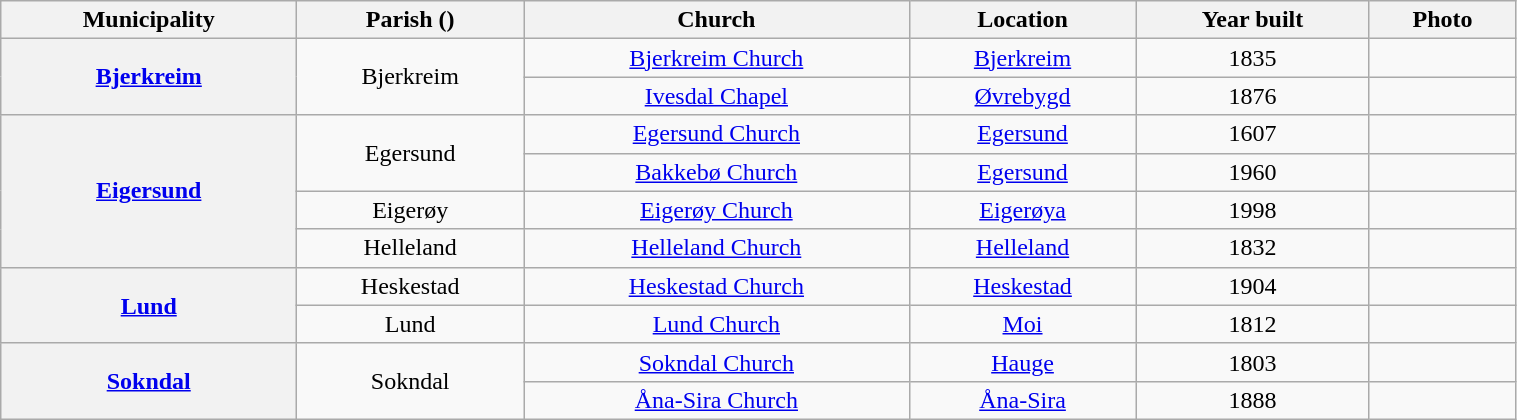<table class="wikitable" style="text-align: center; width: 80%;">
<tr>
<th>Municipality</th>
<th>Parish ()</th>
<th>Church</th>
<th>Location</th>
<th>Year built</th>
<th>Photo</th>
</tr>
<tr>
<th rowspan="2"><a href='#'>Bjerkreim</a></th>
<td rowspan="2">Bjerkreim</td>
<td><a href='#'>Bjerkreim Church</a></td>
<td><a href='#'>Bjerkreim</a></td>
<td>1835</td>
<td></td>
</tr>
<tr>
<td><a href='#'>Ivesdal Chapel</a></td>
<td><a href='#'>Øvrebygd</a></td>
<td>1876</td>
<td></td>
</tr>
<tr>
<th rowspan="4"><a href='#'>Eigersund</a></th>
<td rowspan="2">Egersund</td>
<td><a href='#'>Egersund Church</a></td>
<td><a href='#'>Egersund</a></td>
<td>1607</td>
<td></td>
</tr>
<tr>
<td><a href='#'>Bakkebø Church</a></td>
<td><a href='#'>Egersund</a></td>
<td>1960</td>
<td></td>
</tr>
<tr>
<td rowspan="1">Eigerøy</td>
<td><a href='#'>Eigerøy Church</a></td>
<td><a href='#'>Eigerøya</a></td>
<td>1998</td>
<td></td>
</tr>
<tr>
<td rowspan="1">Helleland</td>
<td><a href='#'>Helleland Church</a></td>
<td><a href='#'>Helleland</a></td>
<td>1832</td>
<td></td>
</tr>
<tr>
<th rowspan="2"><a href='#'>Lund</a></th>
<td rowspan="1">Heskestad</td>
<td><a href='#'>Heskestad Church</a></td>
<td><a href='#'>Heskestad</a></td>
<td>1904</td>
<td></td>
</tr>
<tr>
<td rowspan="1">Lund</td>
<td><a href='#'>Lund Church</a></td>
<td><a href='#'>Moi</a></td>
<td>1812</td>
<td></td>
</tr>
<tr>
<th rowspan="2"><a href='#'>Sokndal</a></th>
<td rowspan="2">Sokndal</td>
<td><a href='#'>Sokndal Church</a></td>
<td><a href='#'>Hauge</a></td>
<td>1803</td>
<td></td>
</tr>
<tr>
<td><a href='#'>Åna-Sira Church</a></td>
<td><a href='#'>Åna-Sira</a></td>
<td>1888</td>
<td></td>
</tr>
</table>
